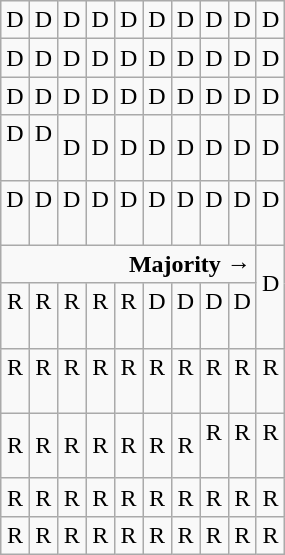<table class="wikitable"  style="text-align:center;">
<tr>
<td>D</td>
<td>D</td>
<td>D</td>
<td>D</td>
<td>D</td>
<td>D</td>
<td>D</td>
<td>D</td>
<td>D</td>
<td>D</td>
</tr>
<tr>
<td width=10% >D</td>
<td width=10% >D</td>
<td width=10% >D</td>
<td width=10% >D</td>
<td width=10% >D</td>
<td width=10% >D</td>
<td width=10% >D</td>
<td width=10% >D</td>
<td width=10% >D</td>
<td width=10% >D</td>
</tr>
<tr>
<td>D</td>
<td>D</td>
<td>D</td>
<td>D</td>
<td>D</td>
<td>D</td>
<td>D</td>
<td>D</td>
<td>D</td>
<td>D</td>
</tr>
<tr>
<td>D<br><br></td>
<td>D<br><br></td>
<td>D</td>
<td>D</td>
<td>D</td>
<td>D</td>
<td>D</td>
<td>D</td>
<td>D</td>
<td>D</td>
</tr>
<tr>
<td>D<br><br></td>
<td>D<br><br></td>
<td>D<br><br></td>
<td>D<br><br></td>
<td>D<br><br></td>
<td>D<br><br></td>
<td>D<br><br></td>
<td>D<br><br></td>
<td>D<br><br></td>
<td>D<br><br></td>
</tr>
<tr>
<td colspan=9 style="text-align:right"><strong>Majority →</strong></td>
<td rowspan=2 >D<br><br></td>
</tr>
<tr>
<td>R<br><br></td>
<td>R<br><br></td>
<td>R<br><br></td>
<td>R<br><br></td>
<td>R<br><br></td>
<td>D<br><br></td>
<td>D<br><br></td>
<td>D<br><br></td>
<td>D<br><br></td>
</tr>
<tr>
<td>R<br><br></td>
<td>R<br><br></td>
<td>R<br><br></td>
<td>R<br><br></td>
<td>R<br><br></td>
<td>R<br><br></td>
<td>R<br><br></td>
<td>R<br><br></td>
<td>R<br><br></td>
<td>R<br><br></td>
</tr>
<tr>
<td>R</td>
<td>R</td>
<td>R</td>
<td>R</td>
<td>R</td>
<td>R</td>
<td>R</td>
<td>R<br><br></td>
<td>R<br><br></td>
<td>R<br><br></td>
</tr>
<tr>
<td>R</td>
<td>R</td>
<td>R</td>
<td>R</td>
<td>R</td>
<td>R</td>
<td>R</td>
<td>R</td>
<td>R</td>
<td>R</td>
</tr>
<tr>
<td>R</td>
<td>R</td>
<td>R</td>
<td>R</td>
<td>R</td>
<td>R</td>
<td>R</td>
<td>R</td>
<td>R</td>
<td>R</td>
</tr>
</table>
